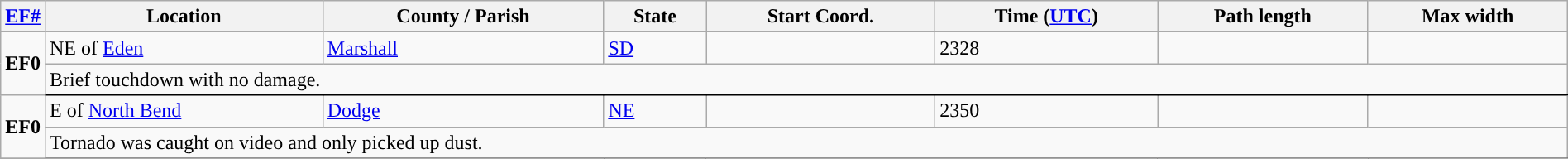<table class="wikitable sortable" style="width:100%;">
<tr>
<th scope="col" width="2%" align="center"><a href='#'>EF#</a></th>
<th scope="col" align="center" class="unsortable">Location</th>
<th scope="col" align="center" class="unsortable">County / Parish</th>
<th scope="col" align="center">State</th>
<th scope="col" align="center" data-sort-type="number">Start Coord.</th>
<th scope="col" align="center" data-sort-type="number">Time (<a href='#'>UTC</a>)</th>
<th scope="col" align="center" data-sort-type="number">Path length</th>
<th scope="col" align="center" data-sort-type="number">Max width</th>
</tr>
<tr>
<td rowspan="2" align="center"><strong>EF0</strong></td>
<td>NE of <a href='#'>Eden</a></td>
<td><a href='#'>Marshall</a></td>
<td><a href='#'>SD</a></td>
<td></td>
<td>2328</td>
<td></td>
<td></td>
</tr>
<tr class="expand-child">
<td colspan="8" style=" border-bottom: 1px solid black;">Brief touchdown with no damage.</td>
</tr>
<tr>
<td rowspan="2" align="center"><strong>EF0</strong></td>
<td>E of <a href='#'>North Bend</a></td>
<td><a href='#'>Dodge</a></td>
<td><a href='#'>NE</a></td>
<td></td>
<td>2350</td>
<td></td>
<td></td>
</tr>
<tr class="expand-child">
<td colspan="8" style=" border-bottom: 1px solid black;">Tornado was caught on video and only picked up dust.</td>
</tr>
<tr>
</tr>
</table>
